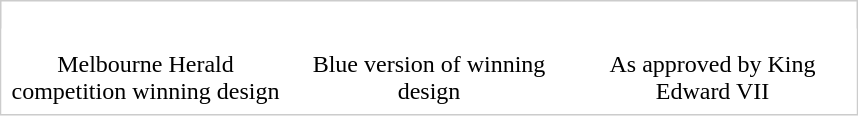<table cellpadding="0" cellspacing="0" style="margin:auto; border:1px solid #ccc; background:#fff;">
<tr>
<td><br><table cellspacing=3 cellpadding=3 style="background:#fff;">
<tr>
<td style="width:180px; text-align:center;"></td>
<td style="width:180px; text-align:center;"></td>
<td style="width:180px; text-align:center;"></td>
</tr>
<tr>
<td align=center>Melbourne Herald competition winning design</td>
<td align=center>Blue version of winning design</td>
<td align=center>As approved by King Edward VII</td>
</tr>
</table>
</td>
</tr>
</table>
